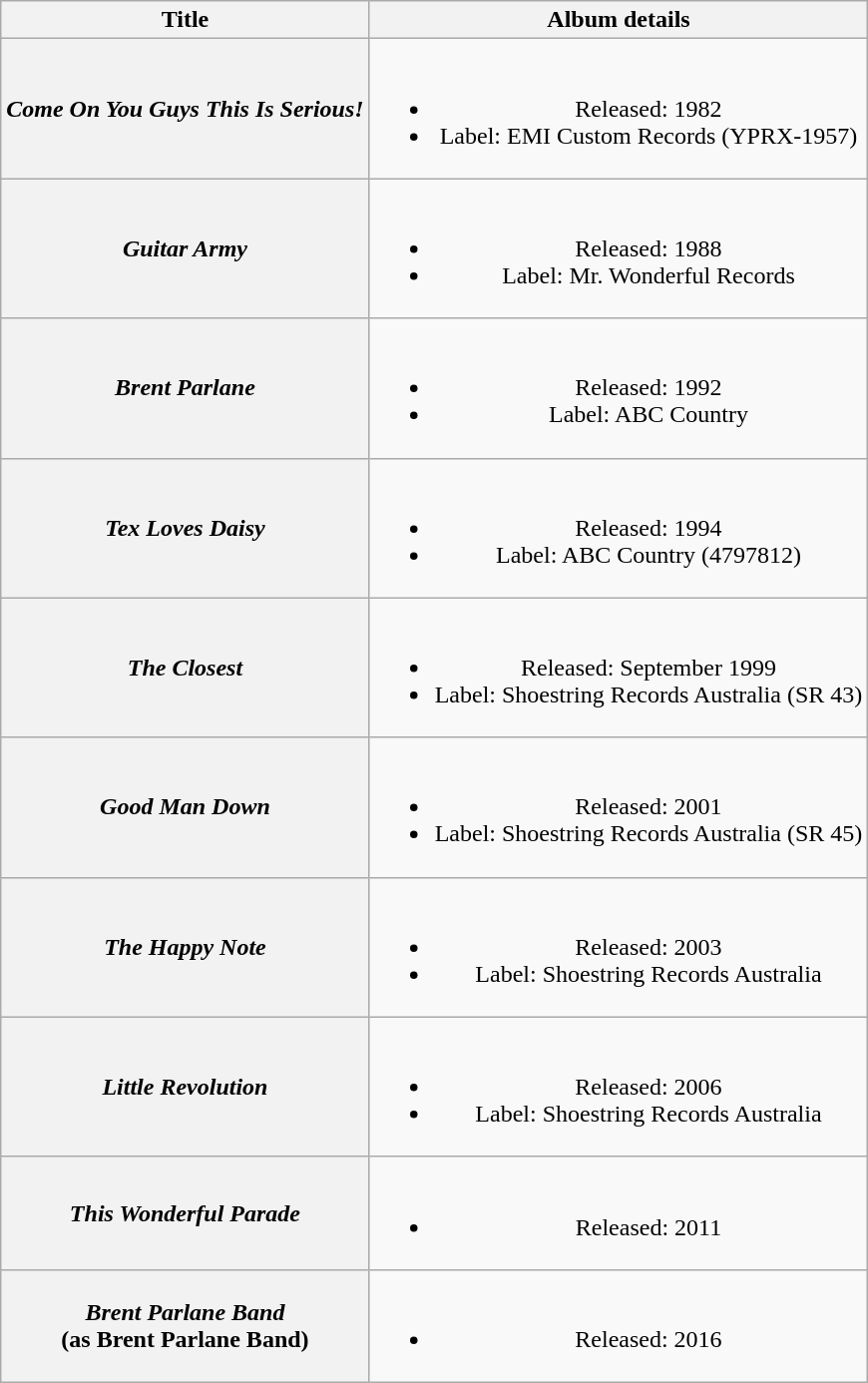<table class="wikitable plainrowheaders" style="text-align:center;" border="1">
<tr>
<th scope="col">Title</th>
<th scope="col">Album details</th>
</tr>
<tr>
<th scope="row"><em>Come On You Guys This Is Serious!</em></th>
<td><br><ul><li>Released: 1982</li><li>Label: EMI Custom Records (YPRX-1957)</li></ul></td>
</tr>
<tr>
<th scope="row"><em>Guitar Army</em></th>
<td><br><ul><li>Released: 1988</li><li>Label: Mr. Wonderful Records</li></ul></td>
</tr>
<tr>
<th scope="row"><em>Brent Parlane</em></th>
<td><br><ul><li>Released: 1992</li><li>Label: ABC Country</li></ul></td>
</tr>
<tr>
<th scope="row"><em>Tex Loves Daisy</em></th>
<td><br><ul><li>Released: 1994</li><li>Label: ABC Country (4797812)</li></ul></td>
</tr>
<tr>
<th scope="row"><em>The Closest</em></th>
<td><br><ul><li>Released: September 1999</li><li>Label: Shoestring Records Australia (SR 43)</li></ul></td>
</tr>
<tr>
<th scope="row"><em>Good Man Down</em></th>
<td><br><ul><li>Released: 2001</li><li>Label: Shoestring Records Australia (SR 45)</li></ul></td>
</tr>
<tr>
<th scope="row"><em>The Happy Note</em></th>
<td><br><ul><li>Released: 2003</li><li>Label: Shoestring Records Australia</li></ul></td>
</tr>
<tr>
<th scope="row"><em>Little Revolution</em></th>
<td><br><ul><li>Released: 2006</li><li>Label: Shoestring Records Australia</li></ul></td>
</tr>
<tr>
<th scope="row"><em>This Wonderful Parade</em></th>
<td><br><ul><li>Released: 2011</li></ul></td>
</tr>
<tr>
<th scope="row"><em>Brent Parlane Band</em> <br> (as Brent Parlane Band)</th>
<td><br><ul><li>Released: 2016</li></ul></td>
</tr>
</table>
